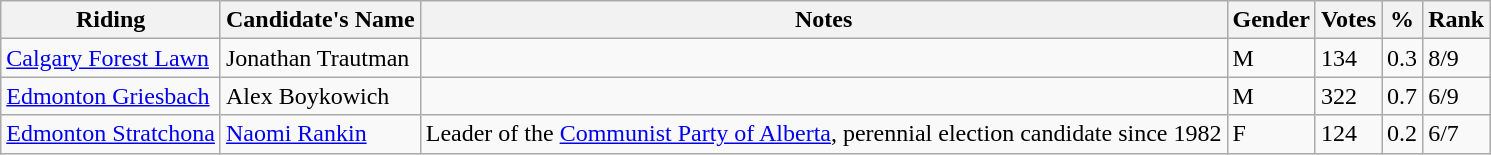<table class="wikitable">
<tr>
<th>Riding<br></th>
<th>Candidate's Name</th>
<th>Notes</th>
<th>Gender</th>
<th>Votes</th>
<th>%</th>
<th>Rank</th>
</tr>
<tr>
<td><a href='#'>Calgary Forest Lawn</a></td>
<td>Jonathan Trautman</td>
<td></td>
<td>M</td>
<td>134</td>
<td>0.3</td>
<td>8/9</td>
</tr>
<tr>
<td><a href='#'>Edmonton Griesbach</a></td>
<td>Alex Boykowich</td>
<td></td>
<td>M</td>
<td>322</td>
<td>0.7</td>
<td>6/9</td>
</tr>
<tr>
<td><a href='#'>Edmonton Stratchona</a></td>
<td><a href='#'>Naomi Rankin</a></td>
<td>Leader of the <a href='#'>Communist Party of Alberta</a>, perennial election candidate since 1982</td>
<td>F</td>
<td>124</td>
<td>0.2</td>
<td>6/7</td>
</tr>
</table>
